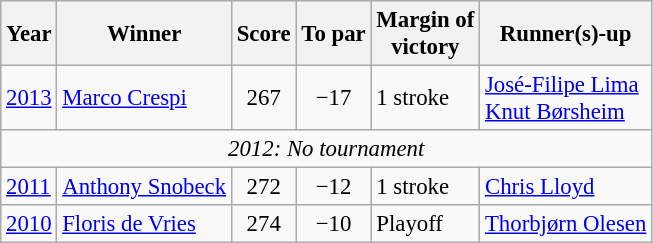<table class=wikitable style="font-size:95%">
<tr>
<th>Year</th>
<th>Winner</th>
<th>Score</th>
<th>To par</th>
<th>Margin of<br>victory</th>
<th>Runner(s)-up</th>
</tr>
<tr>
<td><a href='#'>2013</a></td>
<td> <a href='#'>Marco Crespi</a></td>
<td align=center>267</td>
<td align=center>−17</td>
<td>1 stroke</td>
<td> <a href='#'>José-Filipe Lima</a><br> <a href='#'>Knut Børsheim</a></td>
</tr>
<tr>
<td colspan=6 align=center><em>2012: No tournament</em></td>
</tr>
<tr>
<td><a href='#'>2011</a></td>
<td> <a href='#'>Anthony Snobeck</a></td>
<td align=center>272</td>
<td align=center>−12</td>
<td>1 stroke</td>
<td> <a href='#'>Chris Lloyd</a></td>
</tr>
<tr>
<td><a href='#'>2010</a></td>
<td> <a href='#'>Floris de Vries</a></td>
<td align=center>274</td>
<td align=center>−10</td>
<td>Playoff</td>
<td> <a href='#'>Thorbjørn Olesen</a></td>
</tr>
</table>
